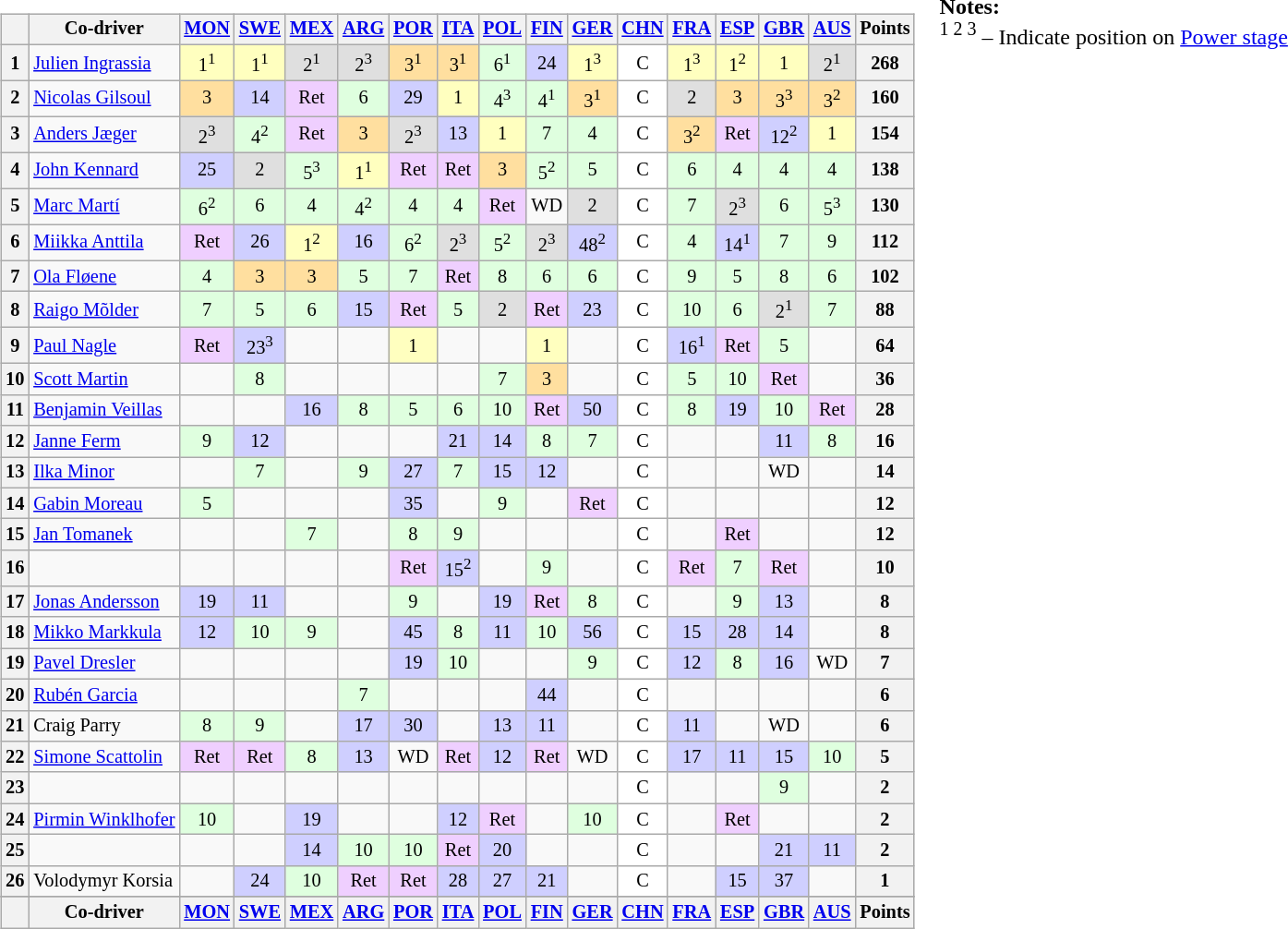<table>
<tr>
<td><br><table class="wikitable" style="font-size: 85%; text-align: center;">
<tr valign="top">
<th valign="middle"></th>
<th valign="middle">Co-driver</th>
<th><a href='#'>MON</a><br></th>
<th><a href='#'>SWE</a><br></th>
<th><a href='#'>MEX</a><br></th>
<th><a href='#'>ARG</a><br></th>
<th><a href='#'>POR</a><br></th>
<th><a href='#'>ITA</a><br></th>
<th><a href='#'>POL</a><br></th>
<th><a href='#'>FIN</a><br></th>
<th><a href='#'>GER</a><br></th>
<th><a href='#'>CHN</a><br></th>
<th><a href='#'>FRA</a><br></th>
<th><a href='#'>ESP</a><br></th>
<th><a href='#'>GBR</a><br></th>
<th><a href='#'>AUS</a><br></th>
<th valign="middle">Points</th>
</tr>
<tr>
<th>1</th>
<td align="left"> <a href='#'>Julien Ingrassia</a></td>
<td style="background:#ffffbf;">1<sup>1</sup></td>
<td style="background:#ffffbf;">1<sup>1</sup></td>
<td style="background:#dfdfdf;">2<sup>1</sup></td>
<td style="background:#dfdfdf;">2<sup>3</sup></td>
<td style="background:#ffdf9f;">3<sup>1</sup></td>
<td style="background:#ffdf9f;">3<sup>1</sup></td>
<td style="background:#dfffdf;">6<sup>1</sup></td>
<td style="background:#cfcfff;">24</td>
<td style="background:#ffffbf;">1<sup>3</sup></td>
<td style="background:#ffffff;">C</td>
<td style="background:#ffffbf;">1<sup>3</sup></td>
<td style="background:#ffffbf;">1<sup>2</sup></td>
<td style="background:#ffffbf;">1</td>
<td style="background:#dfdfdf;">2<sup>1</sup></td>
<th>268</th>
</tr>
<tr>
<th>2</th>
<td align="left"> <a href='#'>Nicolas Gilsoul</a></td>
<td style="background:#ffdf9f;">3</td>
<td style="background:#cfcfff;">14</td>
<td style="background:#efcfff;">Ret</td>
<td style="background:#dfffdf;">6</td>
<td style="background:#cfcfff;">29</td>
<td style="background:#ffffbf;">1</td>
<td style="background:#dfffdf;">4<sup>3</sup></td>
<td style="background:#dfffdf;">4<sup>1</sup></td>
<td style="background:#ffdf9f;">3<sup>1</sup></td>
<td style="background:#ffffff;">C</td>
<td style="background:#dfdfdf;">2</td>
<td style="background:#ffdf9f;">3</td>
<td style="background:#ffdf9f;">3<sup>3</sup></td>
<td style="background:#ffdf9f;">3<sup>2</sup></td>
<th>160</th>
</tr>
<tr>
<th>3</th>
<td align="left"> <a href='#'>Anders Jæger</a></td>
<td style="background:#dfdfdf;">2<sup>3</sup></td>
<td style="background:#dfffdf;">4<sup>2</sup></td>
<td style="background:#efcfff;">Ret</td>
<td style="background:#ffdf9f;">3</td>
<td style="background:#dfdfdf;">2<sup>3</sup></td>
<td style="background:#cfcfff;">13</td>
<td style="background:#ffffbf;">1</td>
<td style="background:#dfffdf;">7</td>
<td style="background:#dfffdf;">4</td>
<td style="background:#ffffff;">C</td>
<td style="background:#ffdf9f;">3<sup>2</sup></td>
<td style="background:#efcfff;">Ret</td>
<td style="background:#cfcfff;">12<sup>2</sup></td>
<td style="background:#ffffbf;">1</td>
<th>154</th>
</tr>
<tr>
<th>4</th>
<td align="left"> <a href='#'>John Kennard</a></td>
<td style="background:#cfcfff;">25</td>
<td style="background:#dfdfdf;">2</td>
<td style="background:#dfffdf;">5<sup>3</sup></td>
<td style="background:#ffffbf;">1<sup>1</sup></td>
<td style="background:#efcfff;">Ret</td>
<td style="background:#efcfff;">Ret</td>
<td style="background:#ffdf9f;">3</td>
<td style="background:#dfffdf;">5<sup>2</sup></td>
<td style="background:#dfffdf;">5</td>
<td style="background:#ffffff;">C</td>
<td style="background:#dfffdf;">6</td>
<td style="background:#dfffdf;">4</td>
<td style="background:#dfffdf;">4</td>
<td style="background:#dfffdf;">4</td>
<th>138</th>
</tr>
<tr>
<th>5</th>
<td align="left"> <a href='#'>Marc Martí</a></td>
<td style="background:#dfffdf;">6<sup>2</sup></td>
<td style="background:#dfffdf;">6</td>
<td style="background:#dfffdf;">4</td>
<td style="background:#dfffdf;">4<sup>2</sup></td>
<td style="background:#dfffdf;">4</td>
<td style="background:#dfffdf;">4</td>
<td style="background:#efcfff;">Ret</td>
<td>WD</td>
<td style="background:#dfdfdf;">2</td>
<td style="background:#ffffff;">C</td>
<td style="background:#dfffdf;">7</td>
<td style="background:#dfdfdf;">2<sup>3</sup></td>
<td style="background:#dfffdf;">6</td>
<td style="background:#dfffdf;">5<sup>3</sup></td>
<th>130</th>
</tr>
<tr>
<th>6</th>
<td align="left"> <a href='#'>Miikka Anttila</a></td>
<td style="background:#efcfff;">Ret</td>
<td style="background:#cfcfff;">26</td>
<td style="background:#ffffbf;">1<sup>2</sup></td>
<td style="background:#cfcfff;">16</td>
<td style="background:#dfffdf;">6<sup>2</sup></td>
<td style="background:#dfdfdf;">2<sup>3</sup></td>
<td style="background:#dfffdf;">5<sup>2</sup></td>
<td style="background:#dfdfdf;">2<sup>3</sup></td>
<td style="background:#cfcfff;">48<sup>2</sup></td>
<td style="background:#ffffff;">C</td>
<td style="background:#dfffdf;">4</td>
<td style="background:#cfcfff;">14<sup>1</sup></td>
<td style="background:#dfffdf;">7</td>
<td style="background:#dfffdf;">9</td>
<th>112</th>
</tr>
<tr>
<th>7</th>
<td align="left"> <a href='#'>Ola Fløene</a></td>
<td style="background:#dfffdf;">4</td>
<td style="background:#ffdf9f;">3</td>
<td style="background:#ffdf9f;">3</td>
<td style="background:#dfffdf;">5</td>
<td style="background:#dfffdf;">7</td>
<td style="background:#efcfff;">Ret</td>
<td style="background:#dfffdf;">8</td>
<td style="background:#dfffdf;">6</td>
<td style="background:#dfffdf;">6</td>
<td style="background:#ffffff;">C</td>
<td style="background:#dfffdf;">9</td>
<td style="background:#dfffdf;">5</td>
<td style="background:#dfffdf;">8</td>
<td style="background:#dfffdf;">6</td>
<th>102</th>
</tr>
<tr>
<th>8</th>
<td align="left"> <a href='#'>Raigo Mõlder</a></td>
<td style="background:#dfffdf;">7</td>
<td style="background:#dfffdf;">5</td>
<td style="background:#dfffdf;">6</td>
<td style="background:#cfcfff;">15</td>
<td style="background:#efcfff;">Ret</td>
<td style="background:#dfffdf;">5</td>
<td style="background:#dfdfdf;">2</td>
<td style="background:#efcfff;">Ret</td>
<td style="background:#cfcfff;">23</td>
<td style="background:#ffffff;">C</td>
<td style="background:#dfffdf;">10</td>
<td style="background:#dfffdf;">6</td>
<td style="background:#dfdfdf;">2<sup>1</sup></td>
<td style="background:#dfffdf;">7</td>
<th>88</th>
</tr>
<tr>
<th>9</th>
<td align="left"> <a href='#'>Paul Nagle</a></td>
<td style="background:#efcfff;">Ret</td>
<td style="background:#cfcfff;">23<sup>3</sup></td>
<td></td>
<td></td>
<td style="background:#ffffbf;">1</td>
<td></td>
<td></td>
<td style="background:#ffffbf;">1</td>
<td></td>
<td style="background:#ffffff;">C</td>
<td style="background:#cfcfff;">16<sup>1</sup></td>
<td style="background:#efcfff;">Ret</td>
<td style="background:#dfffdf;">5</td>
<td></td>
<th>64</th>
</tr>
<tr>
<th>10</th>
<td align="left"> <a href='#'>Scott Martin</a></td>
<td></td>
<td style="background:#dfffdf;">8</td>
<td></td>
<td></td>
<td></td>
<td></td>
<td style="background:#dfffdf;">7</td>
<td style="background:#ffdf9f;">3</td>
<td></td>
<td style="background:#ffffff;">C</td>
<td style="background:#dfffdf;">5</td>
<td style="background:#dfffdf;">10</td>
<td style="background:#efcfff;">Ret</td>
<td></td>
<th>36</th>
</tr>
<tr>
<th>11</th>
<td align="left"> <a href='#'>Benjamin Veillas</a></td>
<td></td>
<td></td>
<td style="background:#cfcfff;">16</td>
<td style="background:#dfffdf;">8</td>
<td style="background:#dfffdf;">5</td>
<td style="background:#dfffdf;">6</td>
<td style="background:#dfffdf;">10</td>
<td style="background:#efcfff;">Ret</td>
<td style="background:#cfcfff;">50</td>
<td style="background:#ffffff;">C</td>
<td style="background:#dfffdf;">8</td>
<td style="background:#cfcfff;">19</td>
<td style="background:#dfffdf;">10</td>
<td style="background:#efcfff;">Ret</td>
<th>28</th>
</tr>
<tr>
<th>12</th>
<td align="left"> <a href='#'>Janne Ferm</a></td>
<td style="background:#dfffdf;">9</td>
<td style="background:#cfcfff;">12</td>
<td></td>
<td></td>
<td></td>
<td style="background:#cfcfff;">21</td>
<td style="background:#cfcfff;">14</td>
<td style="background:#dfffdf;">8</td>
<td style="background:#dfffdf;">7</td>
<td style="background:#ffffff;">C</td>
<td></td>
<td></td>
<td style="background:#cfcfff;">11</td>
<td style="background:#dfffdf;">8</td>
<th>16</th>
</tr>
<tr>
<th>13</th>
<td align="left"> <a href='#'>Ilka Minor</a></td>
<td></td>
<td style="background:#dfffdf;">7</td>
<td></td>
<td style="background:#dfffdf;">9</td>
<td style="background:#cfcfff;">27</td>
<td style="background:#dfffdf;">7</td>
<td style="background:#cfcfff;">15</td>
<td style="background:#cfcfff;">12</td>
<td></td>
<td style="background:#ffffff;">C</td>
<td></td>
<td></td>
<td>WD</td>
<td></td>
<th>14</th>
</tr>
<tr>
<th>14</th>
<td align="left"> <a href='#'>Gabin Moreau</a></td>
<td style="background:#dfffdf;">5</td>
<td></td>
<td></td>
<td></td>
<td style="background:#cfcfff;">35</td>
<td></td>
<td style="background:#dfffdf;">9</td>
<td></td>
<td style="background:#efcfff;">Ret</td>
<td style="background:#ffffff;">C</td>
<td></td>
<td></td>
<td></td>
<td></td>
<th>12</th>
</tr>
<tr>
<th>15</th>
<td align="left"> <a href='#'>Jan Tomanek</a></td>
<td></td>
<td></td>
<td style="background:#dfffdf;">7</td>
<td></td>
<td style="background:#dfffdf;">8</td>
<td style="background:#dfffdf;">9</td>
<td></td>
<td></td>
<td></td>
<td style="background:#ffffff;">C</td>
<td></td>
<td style="background:#efcfff;">Ret</td>
<td></td>
<td></td>
<th>12</th>
</tr>
<tr>
<th>16</th>
<td align="left"></td>
<td></td>
<td></td>
<td></td>
<td></td>
<td style="background:#efcfff;">Ret</td>
<td style="background:#cfcfff;">15<sup>2</sup></td>
<td></td>
<td style="background:#dfffdf;">9</td>
<td></td>
<td style="background:#ffffff;">C</td>
<td style="background:#efcfff;">Ret</td>
<td style="background:#dfffdf;">7</td>
<td style="background:#efcfff;">Ret</td>
<td></td>
<th>10</th>
</tr>
<tr>
<th>17</th>
<td align="left"> <a href='#'>Jonas Andersson</a></td>
<td style="background:#cfcfff;">19</td>
<td style="background:#cfcfff;">11</td>
<td></td>
<td></td>
<td style="background:#dfffdf;">9</td>
<td></td>
<td style="background:#cfcfff;">19</td>
<td style="background:#efcfff;">Ret</td>
<td style="background:#dfffdf;">8</td>
<td style="background:#ffffff;">C</td>
<td></td>
<td style="background:#dfffdf;">9</td>
<td style="background:#cfcfff;">13</td>
<td></td>
<th>8</th>
</tr>
<tr>
<th>18</th>
<td align="left"> <a href='#'>Mikko Markkula</a></td>
<td style="background:#cfcfff;">12</td>
<td style="background:#dfffdf;">10</td>
<td style="background:#dfffdf;">9</td>
<td></td>
<td style="background:#cfcfff;">45</td>
<td style="background:#dfffdf;">8</td>
<td style="background:#cfcfff;">11</td>
<td style="background:#dfffdf;">10</td>
<td style="background:#cfcfff;">56</td>
<td style="background:#ffffff;">C</td>
<td style="background:#cfcfff;">15</td>
<td style="background:#cfcfff;">28</td>
<td style="background:#cfcfff;">14</td>
<td></td>
<th>8</th>
</tr>
<tr>
<th>19</th>
<td align="left"> <a href='#'>Pavel Dresler</a></td>
<td></td>
<td></td>
<td></td>
<td></td>
<td style="background:#cfcfff;">19</td>
<td style="background:#dfffdf;">10</td>
<td></td>
<td></td>
<td style="background:#dfffdf;">9</td>
<td style="background:#ffffff;">C</td>
<td style="background:#cfcfff;">12</td>
<td style="background:#dfffdf;">8</td>
<td style="background:#cfcfff;">16</td>
<td>WD</td>
<th>7</th>
</tr>
<tr>
<th>20</th>
<td align="left"> <a href='#'>Rubén Garcia</a></td>
<td></td>
<td></td>
<td></td>
<td style="background:#dfffdf;">7</td>
<td></td>
<td></td>
<td></td>
<td style="background:#cfcfff;">44</td>
<td></td>
<td style="background:#ffffff;">C</td>
<td></td>
<td></td>
<td></td>
<td></td>
<th>6</th>
</tr>
<tr>
<th>21</th>
<td align="left"> Craig Parry</td>
<td style="background:#dfffdf;">8</td>
<td style="background:#dfffdf;">9</td>
<td></td>
<td style="background:#cfcfff;">17</td>
<td style="background:#cfcfff;">30</td>
<td></td>
<td style="background:#cfcfff;">13</td>
<td style="background:#cfcfff;">11</td>
<td></td>
<td style="background:#ffffff;">C</td>
<td style="background:#cfcfff;">11</td>
<td></td>
<td>WD</td>
<td></td>
<th>6</th>
</tr>
<tr>
<th>22</th>
<td align="left"> <a href='#'>Simone Scattolin</a></td>
<td style="background:#efcfff;">Ret</td>
<td style="background:#efcfff;">Ret</td>
<td style="background:#dfffdf;">8</td>
<td style="background:#cfcfff;">13</td>
<td>WD</td>
<td style="background:#efcfff;">Ret</td>
<td style="background:#cfcfff;">12</td>
<td style="background:#efcfff;">Ret</td>
<td>WD</td>
<td style="background:#ffffff;">C</td>
<td style="background:#cfcfff;">17</td>
<td style="background:#cfcfff;">11</td>
<td style="background:#cfcfff;">15</td>
<td style="background:#dfffdf;">10</td>
<th>5</th>
</tr>
<tr>
<th>23</th>
<td align="left"></td>
<td></td>
<td></td>
<td></td>
<td></td>
<td></td>
<td></td>
<td></td>
<td></td>
<td></td>
<td style="background:#ffffff;">C</td>
<td></td>
<td></td>
<td style="background:#dfffdf;">9</td>
<td></td>
<th>2</th>
</tr>
<tr>
<th>24</th>
<td align="left"> <a href='#'>Pirmin Winklhofer</a></td>
<td style="background:#dfffdf;">10</td>
<td></td>
<td style="background:#cfcfff;">19</td>
<td></td>
<td></td>
<td style="background:#cfcfff;">12</td>
<td style="background:#efcfff;">Ret</td>
<td></td>
<td style="background:#dfffdf;">10</td>
<td style="background:#ffffff;">C</td>
<td></td>
<td style="background:#efcfff;">Ret</td>
<td></td>
<td></td>
<th>2</th>
</tr>
<tr>
<th>25</th>
<td align="left"></td>
<td></td>
<td></td>
<td style="background:#cfcfff;">14</td>
<td style="background:#dfffdf;">10</td>
<td style="background:#dfffdf;">10</td>
<td style="background:#efcfff;">Ret</td>
<td style="background:#cfcfff;">20</td>
<td></td>
<td></td>
<td style="background:#ffffff;">C</td>
<td></td>
<td></td>
<td style="background:#cfcfff;">21</td>
<td style="background:#cfcfff;">11</td>
<th>2</th>
</tr>
<tr>
<th>26</th>
<td align="left"> Volodymyr Korsia</td>
<td></td>
<td style="background:#cfcfff;">24</td>
<td style="background:#dfffdf;">10</td>
<td style="background:#efcfff;">Ret</td>
<td style="background:#efcfff;">Ret</td>
<td style="background:#cfcfff;">28</td>
<td style="background:#cfcfff;">27</td>
<td style="background:#cfcfff;">21</td>
<td></td>
<td style="background:#ffffff;">C</td>
<td></td>
<td style="background:#cfcfff;">15</td>
<td style="background:#cfcfff;">37</td>
<td></td>
<th>1</th>
</tr>
<tr>
</tr>
<tr valign="top">
<th valign="middle"></th>
<th valign="middle">Co-driver</th>
<th><a href='#'>MON</a><br></th>
<th><a href='#'>SWE</a><br></th>
<th><a href='#'>MEX</a><br></th>
<th><a href='#'>ARG</a><br></th>
<th><a href='#'>POR</a><br></th>
<th><a href='#'>ITA</a><br></th>
<th><a href='#'>POL</a><br></th>
<th><a href='#'>FIN</a><br></th>
<th><a href='#'>GER</a><br></th>
<th><a href='#'>CHN</a><br></th>
<th><a href='#'>FRA</a><br></th>
<th><a href='#'>ESP</a><br></th>
<th><a href='#'>GBR</a><br></th>
<th><a href='#'>AUS</a><br></th>
<th valign="middle">Points</th>
</tr>
</table>
</td>
<td valign="top"><br>
<span><strong>Notes:</strong><br><sup>1 2 3</sup> – Indicate position on <a href='#'>Power stage</a></span></td>
</tr>
</table>
